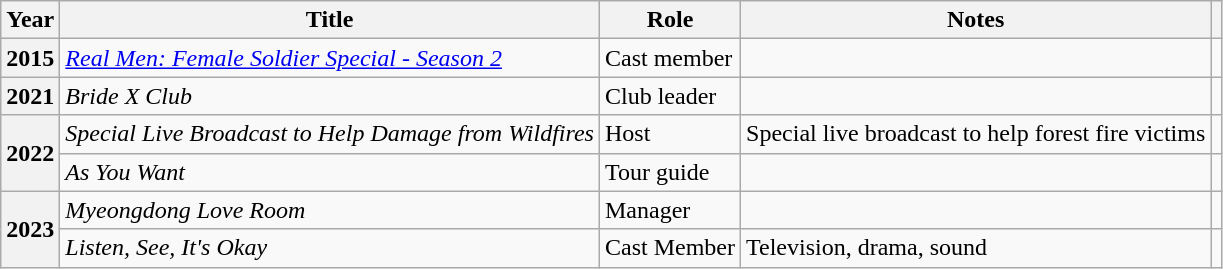<table class="wikitable plainrowheaders">
<tr>
<th scope="col">Year</th>
<th scope="col">Title</th>
<th scope="col">Role</th>
<th scope="col">Notes</th>
<th scope="col" class="unsortable"></th>
</tr>
<tr>
<th scope="row">2015</th>
<td><em><a href='#'>Real Men: Female Soldier Special - Season 2</a></em></td>
<td>Cast member</td>
<td></td>
<td style="text-align:center"></td>
</tr>
<tr>
<th scope="row">2021</th>
<td><em>Bride X Club</em></td>
<td>Club leader</td>
<td></td>
<td style="text-align:center"></td>
</tr>
<tr>
<th scope="row" rowspan="2">2022</th>
<td><em>Special Live Broadcast to Help Damage from Wildfires</em></td>
<td>Host</td>
<td>Special live broadcast to help forest fire victims</td>
<td style="text-align:center"></td>
</tr>
<tr>
<td><em>As You Want</em></td>
<td>Tour guide</td>
<td></td>
<td style="text-align:center"></td>
</tr>
<tr>
<th scope="row" rowspan="2">2023</th>
<td><em>Myeongdong Love Room</em></td>
<td>Manager</td>
<td></td>
<td style="text-align:center"></td>
</tr>
<tr>
<td><em>Listen, See, It's Okay</em></td>
<td>Cast Member</td>
<td>Television, drama, sound</td>
<td style="text-align:center"></td>
</tr>
</table>
